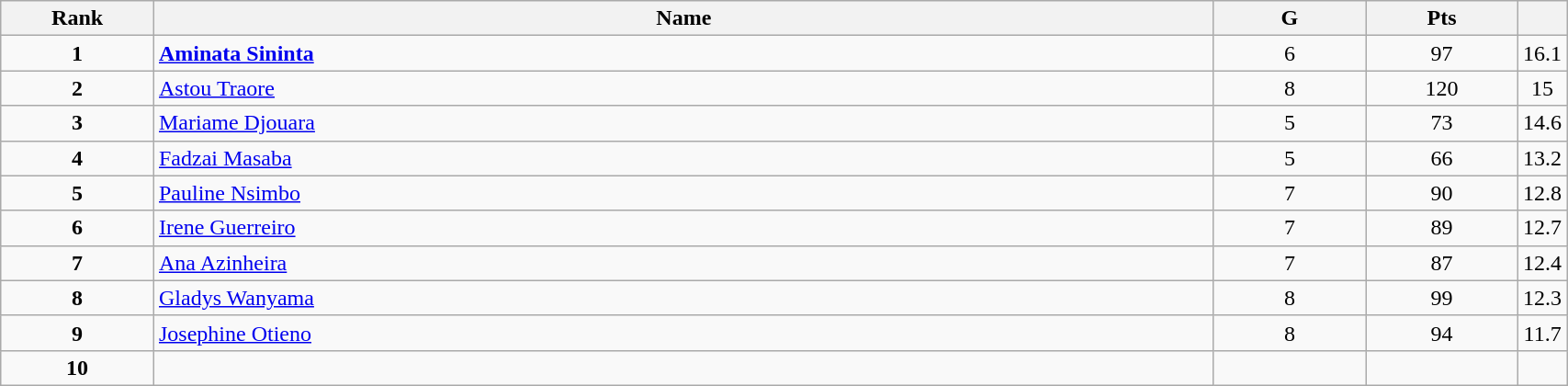<table class="wikitable" style="width:90%;">
<tr>
<th style="width:10%;">Rank</th>
<th style="width:70%;">Name</th>
<th style="width:10%;">G</th>
<th style="width:10%;">Pts</th>
<th style="width:10%;"></th>
</tr>
<tr align=center>
<td><strong>1</strong></td>
<td align=left> <strong><a href='#'>Aminata Sininta</a></strong></td>
<td>6</td>
<td>97</td>
<td>16.1</td>
</tr>
<tr align=center>
<td><strong>2</strong></td>
<td align=left> <a href='#'>Astou Traore</a></td>
<td>8</td>
<td>120</td>
<td>15</td>
</tr>
<tr align=center>
<td><strong>3</strong></td>
<td align=left> <a href='#'>Mariame Djouara</a></td>
<td>5</td>
<td>73</td>
<td>14.6</td>
</tr>
<tr align=center>
<td><strong>4</strong></td>
<td align=left> <a href='#'>Fadzai Masaba</a></td>
<td>5</td>
<td>66</td>
<td>13.2</td>
</tr>
<tr align=center>
<td><strong>5</strong></td>
<td align=left> <a href='#'>Pauline Nsimbo</a></td>
<td>7</td>
<td>90</td>
<td>12.8</td>
</tr>
<tr align=center>
<td><strong>6</strong></td>
<td align=left> <a href='#'>Irene Guerreiro</a></td>
<td>7</td>
<td>89</td>
<td>12.7</td>
</tr>
<tr align=center>
<td><strong>7</strong></td>
<td align=left> <a href='#'>Ana Azinheira</a></td>
<td>7</td>
<td>87</td>
<td>12.4</td>
</tr>
<tr align=center>
<td><strong>8</strong></td>
<td align=left> <a href='#'>Gladys Wanyama</a></td>
<td>8</td>
<td>99</td>
<td>12.3</td>
</tr>
<tr align=center>
<td><strong>9</strong></td>
<td align=left> <a href='#'>Josephine Otieno</a></td>
<td>8</td>
<td>94</td>
<td>11.7</td>
</tr>
<tr align=center>
<td><strong>10</strong></td>
<td align=left></td>
<td></td>
<td></td>
<td></td>
</tr>
</table>
